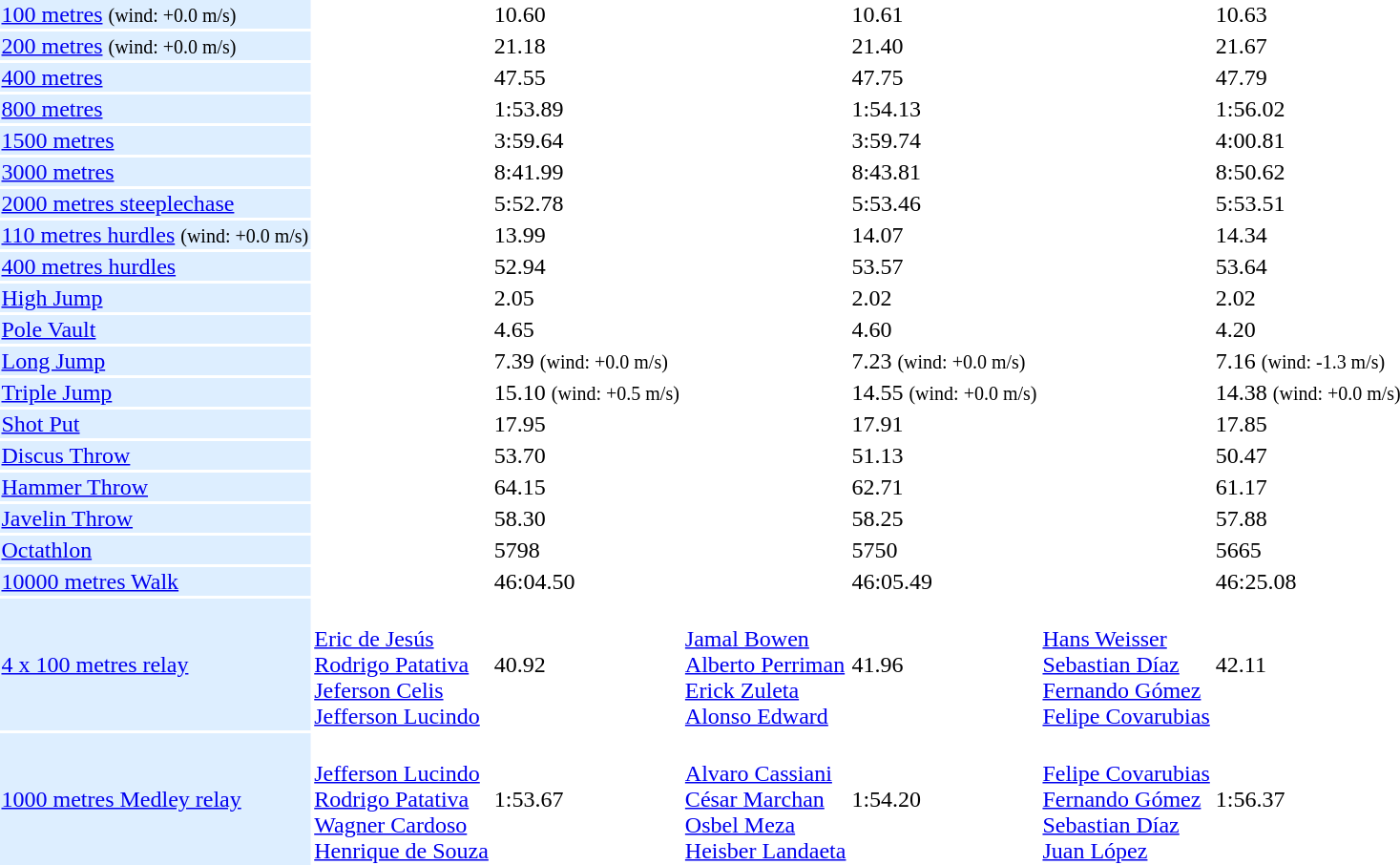<table>
<tr>
<td bgcolor = DDEEFF><a href='#'>100 metres</a> <small>(wind: +0.0 m/s)</small></td>
<td></td>
<td>10.60</td>
<td></td>
<td>10.61</td>
<td></td>
<td>10.63</td>
</tr>
<tr>
<td bgcolor = DDEEFF><a href='#'>200 metres</a> <small>(wind: +0.0 m/s)</small></td>
<td></td>
<td>21.18</td>
<td></td>
<td>21.40</td>
<td></td>
<td>21.67</td>
</tr>
<tr>
<td bgcolor = DDEEFF><a href='#'>400 metres</a></td>
<td></td>
<td>47.55</td>
<td></td>
<td>47.75</td>
<td></td>
<td>47.79</td>
</tr>
<tr>
<td bgcolor = DDEEFF><a href='#'>800 metres</a></td>
<td></td>
<td>1:53.89</td>
<td></td>
<td>1:54.13</td>
<td></td>
<td>1:56.02</td>
</tr>
<tr>
<td bgcolor = DDEEFF><a href='#'>1500 metres</a></td>
<td></td>
<td>3:59.64</td>
<td></td>
<td>3:59.74</td>
<td></td>
<td>4:00.81</td>
</tr>
<tr>
<td bgcolor = DDEEFF><a href='#'>3000 metres</a></td>
<td></td>
<td>8:41.99</td>
<td></td>
<td>8:43.81</td>
<td></td>
<td>8:50.62</td>
</tr>
<tr>
<td bgcolor = DDEEFF><a href='#'>2000 metres steeplechase</a></td>
<td></td>
<td>5:52.78</td>
<td></td>
<td>5:53.46</td>
<td></td>
<td>5:53.51</td>
</tr>
<tr>
<td bgcolor = DDEEFF><a href='#'>110 metres hurdles</a> <small>(wind: +0.0 m/s)</small></td>
<td></td>
<td>13.99</td>
<td></td>
<td>14.07</td>
<td></td>
<td>14.34</td>
</tr>
<tr>
<td bgcolor = DDEEFF><a href='#'>400 metres hurdles</a></td>
<td></td>
<td>52.94</td>
<td></td>
<td>53.57</td>
<td></td>
<td>53.64</td>
</tr>
<tr>
<td bgcolor = DDEEFF><a href='#'>High Jump</a></td>
<td></td>
<td>2.05</td>
<td></td>
<td>2.02</td>
<td></td>
<td>2.02</td>
</tr>
<tr>
<td bgcolor = DDEEFF><a href='#'>Pole Vault</a></td>
<td></td>
<td>4.65</td>
<td></td>
<td>4.60</td>
<td></td>
<td>4.20</td>
</tr>
<tr>
<td bgcolor = DDEEFF><a href='#'>Long Jump</a></td>
<td></td>
<td>7.39 <small>(wind: +0.0 m/s)</small></td>
<td></td>
<td>7.23 <small>(wind: +0.0 m/s)</small></td>
<td></td>
<td>7.16 <small>(wind: -1.3 m/s)</small></td>
</tr>
<tr>
<td bgcolor = DDEEFF><a href='#'>Triple Jump</a></td>
<td></td>
<td>15.10 <small>(wind: +0.5 m/s)</small></td>
<td></td>
<td>14.55 <small>(wind: +0.0 m/s)</small></td>
<td></td>
<td>14.38 <small>(wind: +0.0 m/s)</small></td>
</tr>
<tr>
<td bgcolor = DDEEFF><a href='#'>Shot Put</a></td>
<td></td>
<td>17.95</td>
<td></td>
<td>17.91</td>
<td></td>
<td>17.85</td>
</tr>
<tr>
<td bgcolor = DDEEFF><a href='#'>Discus Throw</a></td>
<td></td>
<td>53.70</td>
<td></td>
<td>51.13</td>
<td></td>
<td>50.47</td>
</tr>
<tr>
<td bgcolor = DDEEFF><a href='#'>Hammer Throw</a></td>
<td></td>
<td>64.15</td>
<td></td>
<td>62.71</td>
<td></td>
<td>61.17</td>
</tr>
<tr>
<td bgcolor = DDEEFF><a href='#'>Javelin Throw</a></td>
<td></td>
<td>58.30</td>
<td></td>
<td>58.25</td>
<td></td>
<td>57.88</td>
</tr>
<tr>
<td bgcolor = DDEEFF><a href='#'>Octathlon</a></td>
<td></td>
<td>5798</td>
<td></td>
<td>5750</td>
<td></td>
<td>5665</td>
</tr>
<tr>
<td bgcolor = DDEEFF><a href='#'>10000 metres Walk</a></td>
<td></td>
<td>46:04.50</td>
<td></td>
<td>46:05.49</td>
<td></td>
<td>46:25.08</td>
</tr>
<tr>
<td bgcolor = DDEEFF><a href='#'>4 x 100 metres relay</a></td>
<td> <br> <a href='#'>Eric de Jesús</a> <br> <a href='#'>Rodrigo Patativa</a> <br> <a href='#'>Jeferson Celis</a> <br> <a href='#'>Jefferson Lucindo</a></td>
<td>40.92</td>
<td> <br> <a href='#'>Jamal Bowen</a> <br> <a href='#'>Alberto Perriman</a> <br> <a href='#'>Erick Zuleta</a> <br> <a href='#'>Alonso Edward</a></td>
<td>41.96</td>
<td> <br> <a href='#'>Hans Weisser</a> <br> <a href='#'>Sebastian Díaz</a> <br> <a href='#'>Fernando Gómez</a> <br> <a href='#'>Felipe Covarubias</a></td>
<td>42.11</td>
</tr>
<tr>
<td bgcolor = DDEEFF><a href='#'>1000 metres Medley relay</a></td>
<td> <br> <a href='#'>Jefferson Lucindo</a> <br> <a href='#'>Rodrigo Patativa</a> <br> <a href='#'>Wagner Cardoso</a> <br> <a href='#'>Henrique de Souza</a></td>
<td>1:53.67</td>
<td> <br> <a href='#'>Alvaro Cassiani</a> <br> <a href='#'>César Marchan</a> <br> <a href='#'>Osbel Meza</a> <br> <a href='#'>Heisber Landaeta</a></td>
<td>1:54.20</td>
<td> <br> <a href='#'>Felipe Covarubias</a> <br> <a href='#'>Fernando Gómez</a> <br> <a href='#'>Sebastian Díaz</a> <br> <a href='#'>Juan López</a></td>
<td>1:56.37</td>
</tr>
</table>
